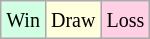<table class="wikitable">
<tr>
<td style="background:#d0ffe3;"><small>Win</small></td>
<td style="background:#ffd;"><small>Draw</small></td>
<td style="background:#ffd0e3;"><small>Loss</small></td>
</tr>
</table>
